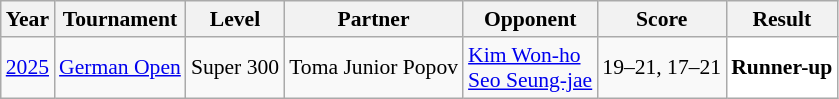<table class="sortable wikitable" style="font-size: 90%;">
<tr>
<th>Year</th>
<th>Tournament</th>
<th>Level</th>
<th>Partner</th>
<th>Opponent</th>
<th>Score</th>
<th>Result</th>
</tr>
<tr>
<td align="center"><a href='#'>2025</a></td>
<td align="left"><a href='#'>German Open</a></td>
<td align="left">Super 300</td>
<td align="left"> Toma Junior Popov</td>
<td align="left"> <a href='#'>Kim Won-ho</a> <br> <a href='#'>Seo Seung-jae</a></td>
<td align="left">19–21, 17–21</td>
<td style="text-align:left; background:white"> <strong>Runner-up</strong></td>
</tr>
</table>
